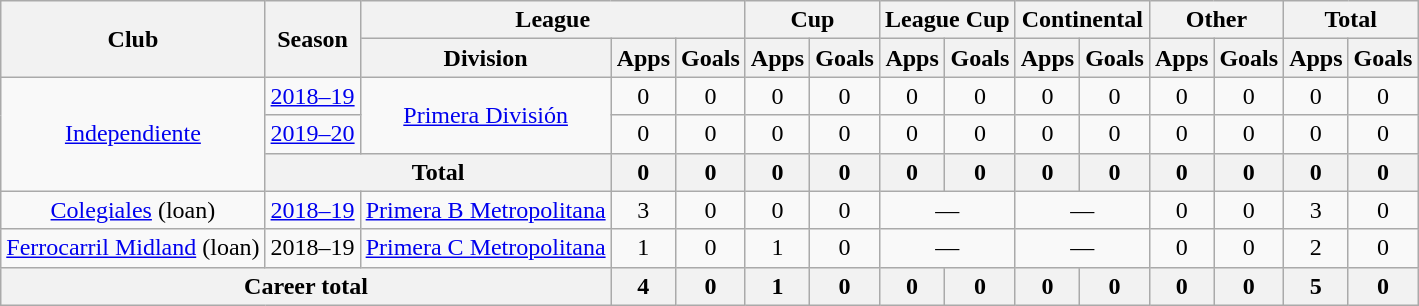<table class="wikitable" style="text-align:center">
<tr>
<th rowspan="2">Club</th>
<th rowspan="2">Season</th>
<th colspan="3">League</th>
<th colspan="2">Cup</th>
<th colspan="2">League Cup</th>
<th colspan="2">Continental</th>
<th colspan="2">Other</th>
<th colspan="2">Total</th>
</tr>
<tr>
<th>Division</th>
<th>Apps</th>
<th>Goals</th>
<th>Apps</th>
<th>Goals</th>
<th>Apps</th>
<th>Goals</th>
<th>Apps</th>
<th>Goals</th>
<th>Apps</th>
<th>Goals</th>
<th>Apps</th>
<th>Goals</th>
</tr>
<tr>
<td rowspan="3"><a href='#'>Independiente</a></td>
<td><a href='#'>2018–19</a></td>
<td rowspan="2"><a href='#'>Primera División</a></td>
<td>0</td>
<td>0</td>
<td>0</td>
<td>0</td>
<td>0</td>
<td>0</td>
<td>0</td>
<td>0</td>
<td>0</td>
<td>0</td>
<td>0</td>
<td>0</td>
</tr>
<tr>
<td><a href='#'>2019–20</a></td>
<td>0</td>
<td>0</td>
<td>0</td>
<td>0</td>
<td>0</td>
<td>0</td>
<td>0</td>
<td>0</td>
<td>0</td>
<td>0</td>
<td>0</td>
<td>0</td>
</tr>
<tr>
<th colspan="2">Total</th>
<th>0</th>
<th>0</th>
<th>0</th>
<th>0</th>
<th>0</th>
<th>0</th>
<th>0</th>
<th>0</th>
<th>0</th>
<th>0</th>
<th>0</th>
<th>0</th>
</tr>
<tr>
<td rowspan="1"><a href='#'>Colegiales</a> (loan)</td>
<td><a href='#'>2018–19</a></td>
<td rowspan="1"><a href='#'>Primera B Metropolitana</a></td>
<td>3</td>
<td>0</td>
<td>0</td>
<td>0</td>
<td colspan="2">—</td>
<td colspan="2">—</td>
<td>0</td>
<td>0</td>
<td>3</td>
<td>0</td>
</tr>
<tr>
<td rowspan="1"><a href='#'>Ferrocarril Midland</a> (loan)</td>
<td>2018–19</td>
<td rowspan="1"><a href='#'>Primera C Metropolitana</a></td>
<td>1</td>
<td>0</td>
<td>1</td>
<td>0</td>
<td colspan="2">—</td>
<td colspan="2">—</td>
<td>0</td>
<td>0</td>
<td>2</td>
<td>0</td>
</tr>
<tr>
<th colspan="3">Career total</th>
<th>4</th>
<th>0</th>
<th>1</th>
<th>0</th>
<th>0</th>
<th>0</th>
<th>0</th>
<th>0</th>
<th>0</th>
<th>0</th>
<th>5</th>
<th>0</th>
</tr>
</table>
